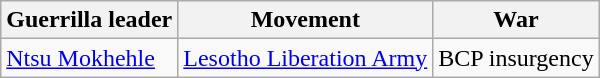<table class="wikitable">
<tr>
<th>Guerrilla leader</th>
<th>Movement</th>
<th>War</th>
</tr>
<tr>
<td><a href='#'>Ntsu Mokhehle</a></td>
<td><a href='#'>Lesotho Liberation Army</a></td>
<td>BCP insurgency</td>
</tr>
</table>
